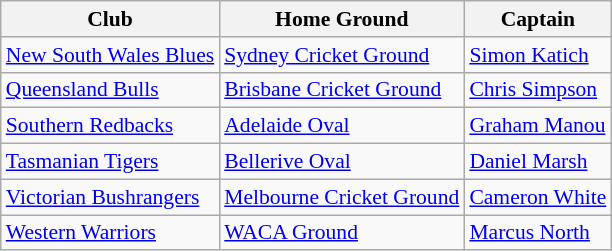<table class="wikitable" style="font-size:90%;">
<tr>
<th>Club</th>
<th>Home Ground</th>
<th>Captain</th>
</tr>
<tr>
<td><a href='#'>New South Wales Blues</a></td>
<td><a href='#'>Sydney Cricket Ground</a></td>
<td><a href='#'>Simon Katich</a></td>
</tr>
<tr>
<td><a href='#'>Queensland Bulls</a></td>
<td><a href='#'>Brisbane Cricket Ground</a></td>
<td><a href='#'>Chris Simpson</a></td>
</tr>
<tr>
<td><a href='#'>Southern Redbacks</a></td>
<td><a href='#'>Adelaide Oval</a></td>
<td><a href='#'>Graham Manou</a></td>
</tr>
<tr>
<td><a href='#'>Tasmanian Tigers</a></td>
<td><a href='#'>Bellerive Oval</a></td>
<td><a href='#'>Daniel Marsh</a></td>
</tr>
<tr>
<td><a href='#'>Victorian Bushrangers</a></td>
<td><a href='#'>Melbourne Cricket Ground</a></td>
<td><a href='#'>Cameron White</a></td>
</tr>
<tr>
<td><a href='#'>Western Warriors</a></td>
<td><a href='#'>WACA Ground</a></td>
<td><a href='#'>Marcus North</a></td>
</tr>
</table>
